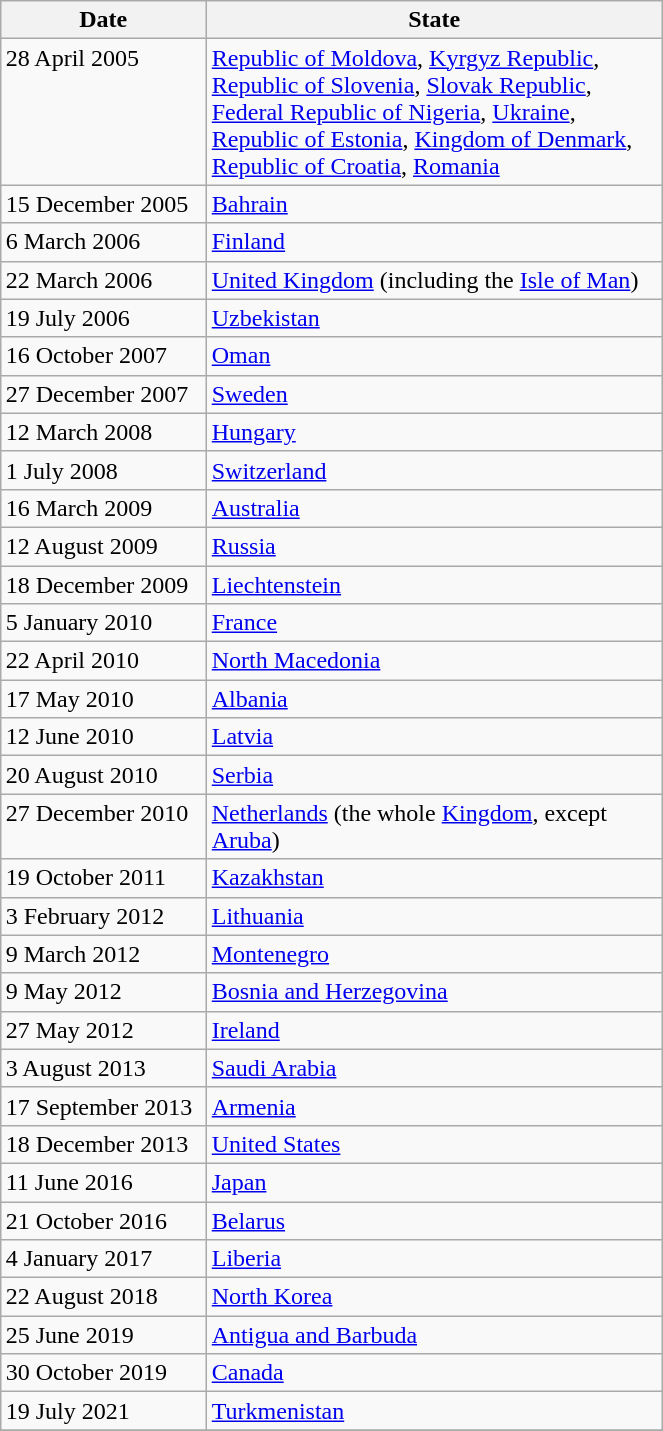<table class="wikitable" style="width:35%; height:200px" border="1" align="right">
<tr>
<th style="width:130px">Date</th>
<th>State</th>
</tr>
<tr>
<td valign="top">28 April 2005</td>
<td><a href='#'>Republic of Moldova</a>, <a href='#'>Kyrgyz Republic</a>, <a href='#'>Republic of Slovenia</a>, <a href='#'>Slovak Republic</a>, <a href='#'>Federal Republic of Nigeria</a>, <a href='#'>Ukraine</a>, <a href='#'>Republic of Estonia</a>, <a href='#'>Kingdom of Denmark</a>, <a href='#'>Republic of Croatia</a>, <a href='#'>Romania</a></td>
</tr>
<tr>
<td valign="top">15 December 2005</td>
<td><a href='#'>Bahrain</a></td>
</tr>
<tr>
<td valign="top">6 March 2006</td>
<td><a href='#'>Finland</a></td>
</tr>
<tr>
<td valign="top">22 March 2006</td>
<td><a href='#'>United Kingdom</a> (including the <a href='#'>Isle of Man</a>)</td>
</tr>
<tr>
<td valign="top">19 July 2006</td>
<td><a href='#'>Uzbekistan</a></td>
</tr>
<tr>
<td valign="top">16 October 2007</td>
<td><a href='#'>Oman</a></td>
</tr>
<tr>
<td valign="top">27 December 2007</td>
<td><a href='#'>Sweden</a></td>
</tr>
<tr>
<td valign="top">12 March 2008</td>
<td><a href='#'>Hungary</a></td>
</tr>
<tr>
<td valign="top">1 July 2008</td>
<td><a href='#'>Switzerland</a></td>
</tr>
<tr>
<td valign="top">16 March 2009</td>
<td><a href='#'>Australia</a></td>
</tr>
<tr>
<td valign="top">12 August 2009</td>
<td><a href='#'>Russia</a></td>
</tr>
<tr>
<td valign="top">18 December 2009</td>
<td><a href='#'>Liechtenstein</a></td>
</tr>
<tr>
<td valign="top">5 January 2010</td>
<td><a href='#'>France</a></td>
</tr>
<tr>
<td valign="top">22 April 2010</td>
<td><a href='#'>North Macedonia</a></td>
</tr>
<tr>
<td valign="top">17 May 2010</td>
<td><a href='#'>Albania</a></td>
</tr>
<tr>
<td valign="top">12 June 2010</td>
<td><a href='#'>Latvia</a></td>
</tr>
<tr>
<td valign="top">20 August 2010</td>
<td><a href='#'>Serbia</a></td>
</tr>
<tr>
<td valign="top">27 December 2010</td>
<td><a href='#'>Netherlands</a> (the whole <a href='#'>Kingdom</a>, except <a href='#'>Aruba</a>)</td>
</tr>
<tr>
<td valign="top">19 October 2011</td>
<td><a href='#'>Kazakhstan</a></td>
</tr>
<tr>
<td valign="top">3 February 2012</td>
<td><a href='#'>Lithuania</a></td>
</tr>
<tr>
<td valign="top">9 March 2012</td>
<td><a href='#'>Montenegro</a></td>
</tr>
<tr>
<td valign="top">9 May 2012</td>
<td><a href='#'>Bosnia and Herzegovina</a></td>
</tr>
<tr>
<td valign="top">27 May 2012</td>
<td><a href='#'>Ireland</a></td>
</tr>
<tr>
<td valign="top">3 August 2013</td>
<td><a href='#'>Saudi Arabia</a></td>
</tr>
<tr>
<td valign="top">17 September 2013</td>
<td><a href='#'>Armenia</a></td>
</tr>
<tr>
<td valign="top">18 December 2013</td>
<td><a href='#'>United States</a></td>
</tr>
<tr>
<td valign="top">11 June 2016</td>
<td><a href='#'>Japan</a></td>
</tr>
<tr>
<td valign="top">21 October 2016</td>
<td><a href='#'>Belarus</a></td>
</tr>
<tr>
<td valign="top">4 January 2017</td>
<td><a href='#'>Liberia</a></td>
</tr>
<tr>
<td valign="top">22 August 2018</td>
<td><a href='#'>North Korea</a></td>
</tr>
<tr>
<td valign="top">25 June 2019</td>
<td><a href='#'>Antigua and Barbuda</a></td>
</tr>
<tr>
<td valign="top">30 October 2019</td>
<td><a href='#'>Canada</a></td>
</tr>
<tr>
<td valign="top">19 July 2021</td>
<td><a href='#'>Turkmenistan</a></td>
</tr>
<tr>
</tr>
</table>
